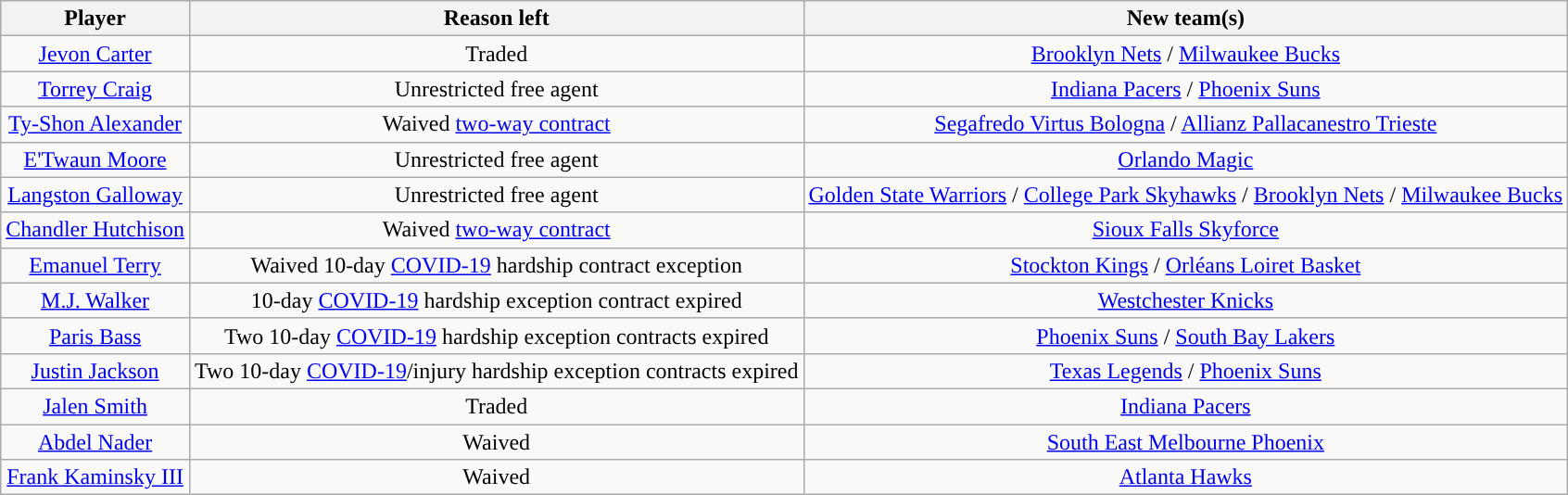<table class="wikitable sortable sortable">
<tr>
<th>Player</th>
<th>Reason left</th>
<th>New team(s)</th>
</tr>
<tr style="text-align: center">
<td><a href='#'>Jevon Carter</a></td>
<td>Traded</td>
<td><a href='#'>Brooklyn Nets</a> / <a href='#'>Milwaukee Bucks</a></td>
</tr>
<tr style="text-align: center">
<td><a href='#'>Torrey Craig</a></td>
<td>Unrestricted free agent</td>
<td><a href='#'>Indiana Pacers</a> / <a href='#'>Phoenix Suns</a></td>
</tr>
<tr style="text-align: center">
<td><a href='#'>Ty-Shon Alexander</a></td>
<td>Waived <a href='#'>two-way contract</a></td>
<td> <a href='#'>Segafredo Virtus Bologna</a> /  <a href='#'>Allianz Pallacanestro Trieste</a></td>
</tr>
<tr style="text-align: center">
<td><a href='#'>E'Twaun Moore</a></td>
<td>Unrestricted free agent</td>
<td><a href='#'>Orlando Magic</a></td>
</tr>
<tr style="text-align: center">
<td><a href='#'>Langston Galloway</a></td>
<td>Unrestricted free agent</td>
<td><a href='#'>Golden State Warriors</a> / <a href='#'>College Park Skyhawks</a> / <a href='#'>Brooklyn Nets</a> / <a href='#'>Milwaukee Bucks</a></td>
</tr>
<tr style="text-align: center">
<td><a href='#'>Chandler Hutchison</a></td>
<td>Waived <a href='#'>two-way contract</a></td>
<td><a href='#'>Sioux Falls Skyforce</a></td>
</tr>
<tr style="text-align: center">
<td><a href='#'>Emanuel Terry</a></td>
<td>Waived 10-day <a href='#'>COVID-19</a> hardship contract exception</td>
<td><a href='#'>Stockton Kings</a> /  <a href='#'>Orléans Loiret Basket</a></td>
</tr>
<tr style="text-align: center">
<td><a href='#'>M.J. Walker</a></td>
<td>10-day <a href='#'>COVID-19</a> hardship exception contract expired</td>
<td><a href='#'>Westchester Knicks</a></td>
</tr>
<tr style="text-align: center">
<td><a href='#'>Paris Bass</a></td>
<td>Two 10-day <a href='#'>COVID-19</a> hardship exception contracts expired</td>
<td><a href='#'>Phoenix Suns</a> / <a href='#'>South Bay Lakers</a></td>
</tr>
<tr style="text-align: center">
<td><a href='#'>Justin Jackson</a></td>
<td>Two 10-day <a href='#'>COVID-19</a>/injury hardship exception contracts expired</td>
<td><a href='#'>Texas Legends</a> / <a href='#'>Phoenix Suns</a></td>
</tr>
<tr style="text-align: center">
<td><a href='#'>Jalen Smith</a></td>
<td>Traded</td>
<td><a href='#'>Indiana Pacers</a></td>
</tr>
<tr style="text-align: center">
<td><a href='#'>Abdel Nader</a></td>
<td>Waived</td>
<td> <a href='#'>South East Melbourne Phoenix</a></td>
</tr>
<tr style="text-align: center">
<td><a href='#'>Frank Kaminsky III</a></td>
<td>Waived</td>
<td><a href='#'>Atlanta Hawks</a></td>
</tr>
</table>
